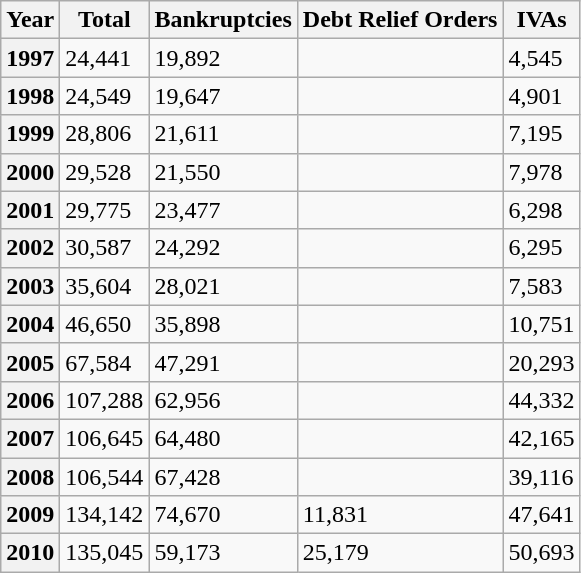<table class="wikitable">
<tr>
<th>Year</th>
<th>Total</th>
<th>Bankruptcies</th>
<th>Debt Relief Orders</th>
<th>IVAs</th>
</tr>
<tr>
<th>1997</th>
<td>24,441</td>
<td>19,892</td>
<td></td>
<td>4,545</td>
</tr>
<tr>
<th>1998</th>
<td>24,549</td>
<td>19,647</td>
<td></td>
<td>4,901</td>
</tr>
<tr>
<th>1999</th>
<td>28,806</td>
<td>21,611</td>
<td></td>
<td>7,195</td>
</tr>
<tr>
<th>2000</th>
<td>29,528</td>
<td>21,550</td>
<td></td>
<td>7,978</td>
</tr>
<tr>
<th>2001</th>
<td>29,775</td>
<td>23,477</td>
<td></td>
<td>6,298</td>
</tr>
<tr>
<th>2002</th>
<td>30,587</td>
<td>24,292</td>
<td></td>
<td>6,295</td>
</tr>
<tr>
<th>2003</th>
<td>35,604</td>
<td>28,021</td>
<td></td>
<td>7,583</td>
</tr>
<tr>
<th>2004</th>
<td>46,650</td>
<td>35,898</td>
<td></td>
<td>10,751</td>
</tr>
<tr>
<th>2005</th>
<td>67,584</td>
<td>47,291</td>
<td></td>
<td>20,293</td>
</tr>
<tr>
<th>2006</th>
<td>107,288</td>
<td>62,956</td>
<td></td>
<td>44,332</td>
</tr>
<tr>
<th>2007</th>
<td>106,645</td>
<td>64,480</td>
<td></td>
<td>42,165</td>
</tr>
<tr>
<th>2008</th>
<td>106,544</td>
<td>67,428</td>
<td></td>
<td>39,116</td>
</tr>
<tr>
<th>2009</th>
<td>134,142</td>
<td>74,670</td>
<td>11,831</td>
<td>47,641</td>
</tr>
<tr>
<th>2010</th>
<td>135,045</td>
<td>59,173</td>
<td>25,179</td>
<td>50,693</td>
</tr>
</table>
